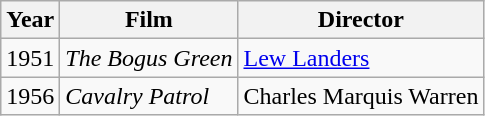<table class="wikitable">
<tr>
<th>Year</th>
<th>Film</th>
<th>Director</th>
</tr>
<tr>
<td>1951</td>
<td><em>The Bogus Green</em></td>
<td><a href='#'>Lew Landers</a></td>
</tr>
<tr>
<td>1956</td>
<td><em>Cavalry Patrol</em></td>
<td>Charles Marquis Warren</td>
</tr>
</table>
